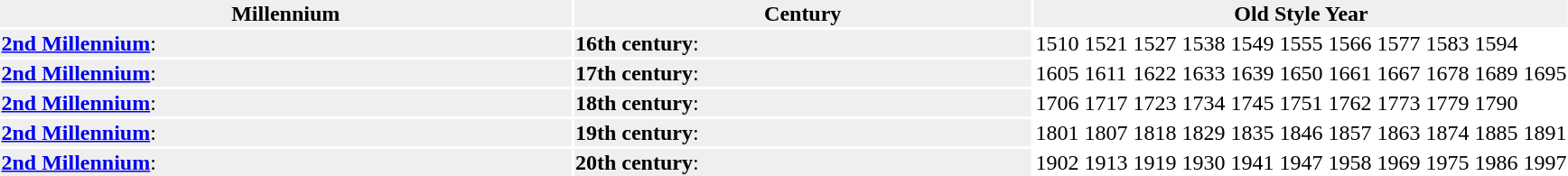<table>
<tr style="background-color:#efefef;">
<th>Millennium</th>
<th>Century</th>
<th align="center" colspan="11">Old Style Year</th>
</tr>
<tr>
<td style="background-color:#efefef;"><strong><a href='#'>2nd Millennium</a></strong>:</td>
<td style="background-color:#efefef;"><strong>16th century</strong>:</td>
<td width="3%">1510</td>
<td width="3%">1521</td>
<td width="3%">1527</td>
<td width="3%">1538</td>
<td width="3%">1549</td>
<td width="3%">1555</td>
<td width="3%">1566</td>
<td width="3%">1577</td>
<td width="3%">1583</td>
<td width="3%">1594</td>
</tr>
<tr>
<td style="background-color:#efefef;"><strong><a href='#'>2nd Millennium</a></strong>:</td>
<td style="background-color:#efefef;"><strong>17th century</strong>:</td>
<td width="3%">1605</td>
<td width="3%">1611</td>
<td width="3%">1622</td>
<td width="3%">1633</td>
<td width="3%">1639</td>
<td width="3%">1650</td>
<td width="3%">1661</td>
<td width="3%">1667</td>
<td width="3%">1678</td>
<td width="3%">1689</td>
<td width="3%">1695</td>
</tr>
<tr>
<td style="background-color:#efefef;"><strong><a href='#'>2nd Millennium</a></strong>:</td>
<td style="background-color:#efefef;"><strong>18th century</strong>:</td>
<td width="3%">1706</td>
<td width="3%">1717</td>
<td width="3%">1723</td>
<td width="3%">1734</td>
<td width="3%">1745</td>
<td width="3%">1751</td>
<td width="3%">1762</td>
<td width="3%">1773</td>
<td width="3%">1779</td>
<td width="3%">1790</td>
</tr>
<tr>
<td style="background-color:#efefef;"><strong><a href='#'>2nd Millennium</a></strong>:</td>
<td style="background-color:#efefef;"><strong>19th century</strong>:</td>
<td width="3%">1801</td>
<td width="3%">1807</td>
<td width="3%">1818</td>
<td width="3%">1829</td>
<td width="3%">1835</td>
<td width="3%">1846</td>
<td width="3%">1857</td>
<td width="3%">1863</td>
<td width="3%">1874</td>
<td width="3%">1885</td>
<td width="3%">1891</td>
</tr>
<tr>
<td style="background-color:#efefef;"><strong><a href='#'>2nd Millennium</a></strong>:</td>
<td style="background-color:#efefef;"><strong>20th century</strong>:</td>
<td width="3%">1902</td>
<td width="3%">1913</td>
<td width="3%">1919</td>
<td width="3%">1930</td>
<td width="3%">1941</td>
<td width="3%">1947</td>
<td width="3%">1958</td>
<td width="3%">1969</td>
<td width="3%">1975</td>
<td width="3%">1986</td>
<td width="3%">1997</td>
</tr>
</table>
